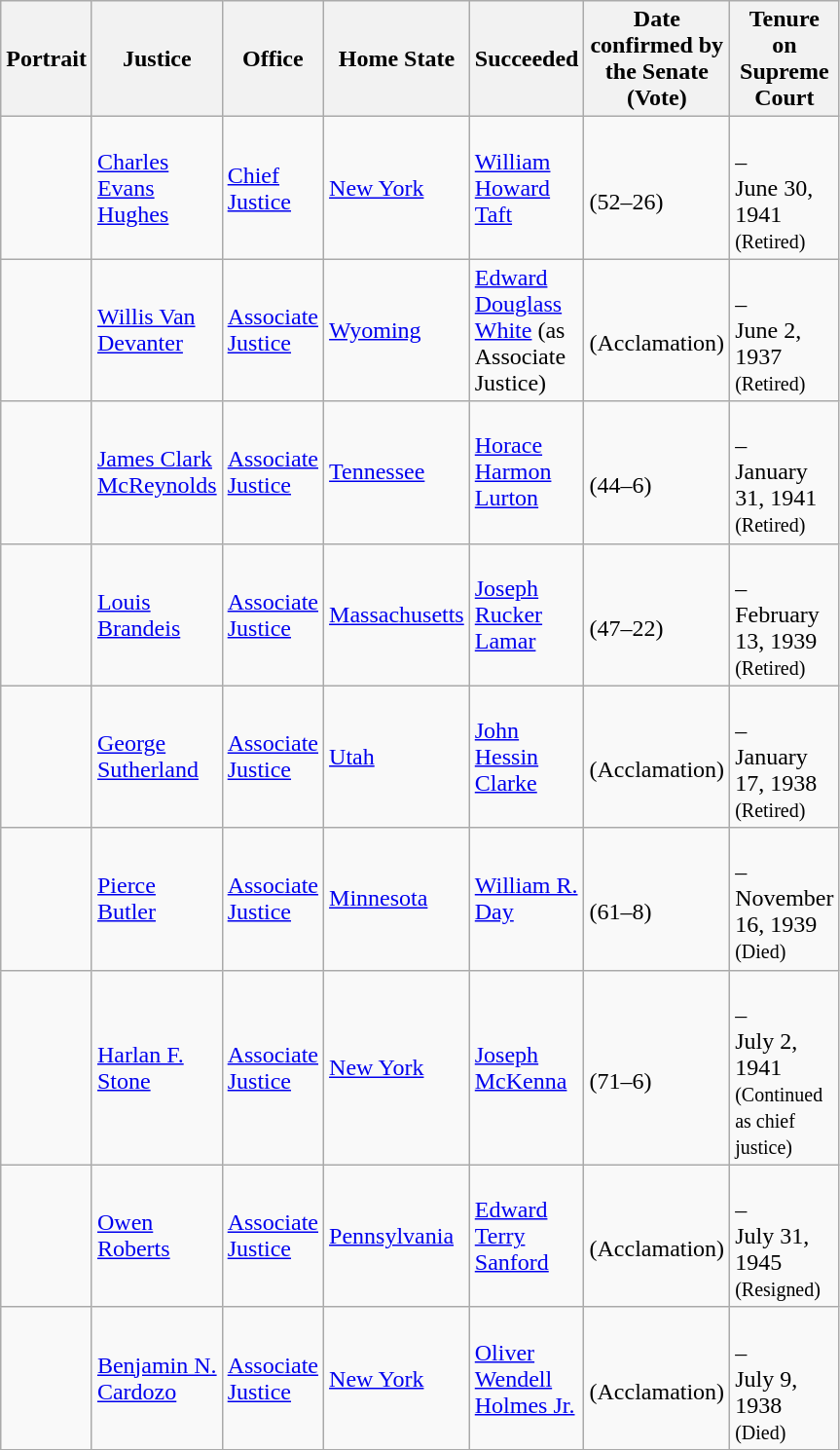<table class="wikitable sortable">
<tr>
<th scope="col" style="width: 10px;">Portrait</th>
<th scope="col" style="width: 10px;">Justice</th>
<th scope="col" style="width: 10px;">Office</th>
<th scope="col" style="width: 10px;">Home State</th>
<th scope="col" style="width: 10px;">Succeeded</th>
<th scope="col" style="width: 10px;">Date confirmed by the Senate<br>(Vote)</th>
<th scope="col" style="width: 10px;">Tenure on Supreme Court</th>
</tr>
<tr>
<td></td>
<td><a href='#'>Charles Evans Hughes</a></td>
<td><a href='#'>Chief Justice</a></td>
<td><a href='#'>New York</a></td>
<td><a href='#'>William Howard Taft</a></td>
<td><br>(52–26)</td>
<td><br>–<br>June 30, 1941<br><small>(Retired)</small></td>
</tr>
<tr>
<td></td>
<td><a href='#'>Willis Van Devanter</a></td>
<td><a href='#'>Associate Justice</a></td>
<td><a href='#'>Wyoming</a></td>
<td><a href='#'>Edward Douglass White</a> (as Associate Justice)</td>
<td><br>(Acclamation)</td>
<td><br>–<br>June 2, 1937<br><small>(Retired)</small></td>
</tr>
<tr>
<td></td>
<td><a href='#'>James Clark McReynolds</a></td>
<td><a href='#'>Associate Justice</a></td>
<td><a href='#'>Tennessee</a></td>
<td><a href='#'>Horace Harmon Lurton</a></td>
<td><br>(44–6)</td>
<td><br>–<br>January 31, 1941<br><small>(Retired)</small></td>
</tr>
<tr>
<td></td>
<td><a href='#'>Louis Brandeis</a></td>
<td><a href='#'>Associate Justice</a></td>
<td><a href='#'>Massachusetts</a></td>
<td><a href='#'>Joseph Rucker Lamar</a></td>
<td><br>(47–22)</td>
<td><br>–<br>February 13, 1939<br><small>(Retired)</small></td>
</tr>
<tr>
<td></td>
<td><a href='#'>George Sutherland</a></td>
<td><a href='#'>Associate Justice</a></td>
<td><a href='#'>Utah</a></td>
<td><a href='#'>John Hessin Clarke</a></td>
<td><br>(Acclamation)</td>
<td><br>–<br>January 17, 1938<br><small>(Retired)</small></td>
</tr>
<tr>
<td></td>
<td><a href='#'>Pierce Butler</a></td>
<td><a href='#'>Associate Justice</a></td>
<td><a href='#'>Minnesota</a></td>
<td><a href='#'>William R. Day</a></td>
<td><br>(61–8)</td>
<td><br>–<br>November 16, 1939<br><small>(Died)</small></td>
</tr>
<tr>
<td></td>
<td><a href='#'>Harlan F. Stone</a></td>
<td><a href='#'>Associate Justice</a></td>
<td><a href='#'>New York</a></td>
<td><a href='#'>Joseph McKenna</a></td>
<td><br>(71–6)</td>
<td><br>–<br>July 2, 1941<br><small>(Continued as chief justice)</small></td>
</tr>
<tr>
<td></td>
<td><a href='#'>Owen Roberts</a></td>
<td><a href='#'>Associate Justice</a></td>
<td><a href='#'>Pennsylvania</a></td>
<td><a href='#'>Edward Terry Sanford</a></td>
<td><br>(Acclamation)</td>
<td><br>–<br>July 31, 1945<br><small>(Resigned)</small></td>
</tr>
<tr>
<td></td>
<td><a href='#'>Benjamin N. Cardozo</a></td>
<td><a href='#'>Associate Justice</a></td>
<td><a href='#'>New York</a></td>
<td><a href='#'>Oliver Wendell Holmes Jr.</a></td>
<td><br>(Acclamation)</td>
<td><br>–<br>July 9, 1938<br><small>(Died)</small></td>
</tr>
<tr>
</tr>
</table>
